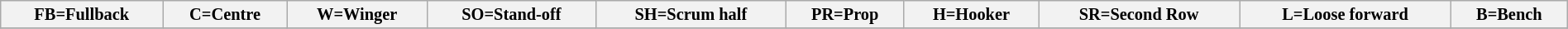<table class="wikitable" style="font-size:85%;" width="100%">
<tr>
<th>FB=Fullback</th>
<th>C=Centre</th>
<th>W=Winger</th>
<th>SO=Stand-off</th>
<th>SH=Scrum half</th>
<th>PR=Prop</th>
<th>H=Hooker</th>
<th>SR=Second Row</th>
<th>L=Loose forward</th>
<th>B=Bench</th>
</tr>
<tr>
</tr>
</table>
